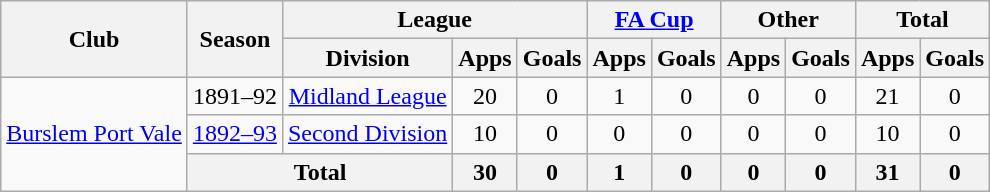<table class="wikitable" style="text-align:center">
<tr>
<th rowspan="2">Club</th>
<th rowspan="2">Season</th>
<th colspan="3">League</th>
<th colspan="2"><a href='#'>FA Cup</a></th>
<th colspan="2">Other</th>
<th colspan="2">Total</th>
</tr>
<tr>
<th>Division</th>
<th>Apps</th>
<th>Goals</th>
<th>Apps</th>
<th>Goals</th>
<th>Apps</th>
<th>Goals</th>
<th>Apps</th>
<th>Goals</th>
</tr>
<tr>
<td rowspan="3"><a href='#'>Burslem Port Vale</a></td>
<td>1891–92</td>
<td><a href='#'>Midland League</a></td>
<td>20</td>
<td>0</td>
<td>1</td>
<td>0</td>
<td>0</td>
<td>0</td>
<td>21</td>
<td>0</td>
</tr>
<tr>
<td><a href='#'>1892–93</a></td>
<td><a href='#'>Second Division</a></td>
<td>10</td>
<td>0</td>
<td>0</td>
<td>0</td>
<td>0</td>
<td>0</td>
<td>10</td>
<td>0</td>
</tr>
<tr>
<th colspan="2">Total</th>
<th>30</th>
<th>0</th>
<th>1</th>
<th>0</th>
<th>0</th>
<th>0</th>
<th>31</th>
<th>0</th>
</tr>
</table>
